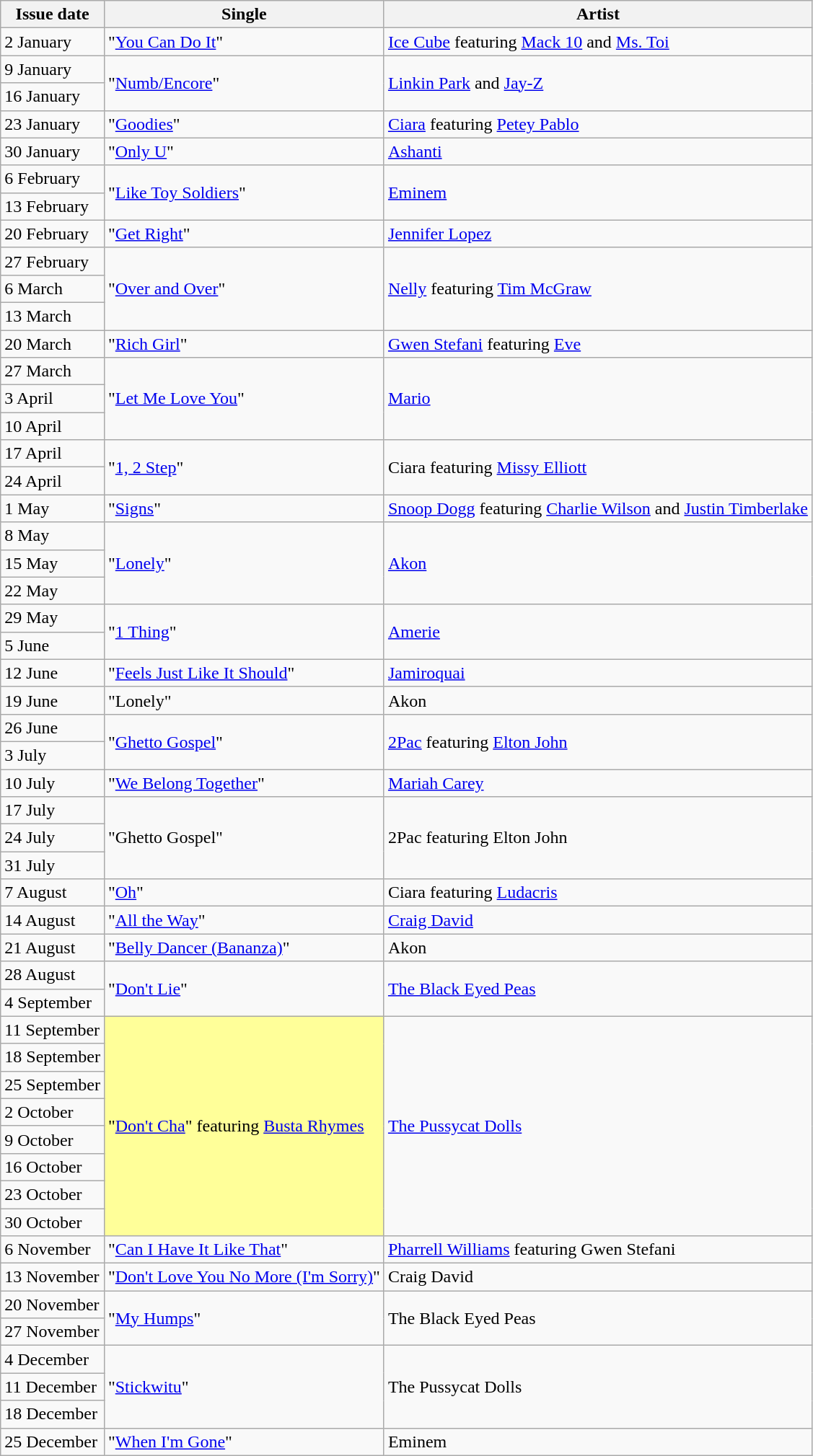<table class="wikitable plainrowheaders">
<tr>
<th scope=col>Issue date</th>
<th scope=col>Single</th>
<th scope=col>Artist</th>
</tr>
<tr>
<td>2 January</td>
<td>"<a href='#'>You Can Do It</a>"</td>
<td><a href='#'>Ice Cube</a> featuring <a href='#'>Mack 10</a> and <a href='#'>Ms. Toi</a></td>
</tr>
<tr>
<td>9 January</td>
<td rowspan="2">"<a href='#'>Numb/Encore</a>"</td>
<td rowspan="2"><a href='#'>Linkin Park</a> and <a href='#'>Jay-Z</a></td>
</tr>
<tr>
<td>16 January</td>
</tr>
<tr>
<td>23 January  </td>
<td>"<a href='#'>Goodies</a>"</td>
<td><a href='#'>Ciara</a> featuring <a href='#'>Petey Pablo</a></td>
</tr>
<tr>
<td>30 January</td>
<td>"<a href='#'>Only U</a>"</td>
<td><a href='#'>Ashanti</a></td>
</tr>
<tr>
<td>6 February </td>
<td rowspan="2">"<a href='#'>Like Toy Soldiers</a>"</td>
<td rowspan="2"><a href='#'>Eminem</a></td>
</tr>
<tr>
<td>13 February</td>
</tr>
<tr>
<td>20 February </td>
<td>"<a href='#'>Get Right</a>"</td>
<td><a href='#'>Jennifer Lopez</a></td>
</tr>
<tr>
<td>27 February </td>
<td rowspan="3">"<a href='#'>Over and Over</a>"</td>
<td rowspan="3"><a href='#'>Nelly</a> featuring <a href='#'>Tim McGraw</a></td>
</tr>
<tr>
<td>6 March</td>
</tr>
<tr>
<td>13 March</td>
</tr>
<tr>
<td>20 March</td>
<td>"<a href='#'>Rich Girl</a>"</td>
<td><a href='#'>Gwen Stefani</a> featuring <a href='#'>Eve</a></td>
</tr>
<tr>
<td>27 March</td>
<td rowspan="3">"<a href='#'>Let Me Love You</a>"</td>
<td rowspan="3"><a href='#'>Mario</a></td>
</tr>
<tr>
<td>3 April</td>
</tr>
<tr>
<td>10 April</td>
</tr>
<tr>
<td>17 April</td>
<td rowspan=2>"<a href='#'>1, 2 Step</a>"</td>
<td rowspan=2>Ciara featuring <a href='#'>Missy Elliott</a></td>
</tr>
<tr>
<td>24 April</td>
</tr>
<tr>
<td>1 May</td>
<td>"<a href='#'>Signs</a>"</td>
<td><a href='#'>Snoop Dogg</a> featuring <a href='#'>Charlie Wilson</a> and <a href='#'>Justin Timberlake</a></td>
</tr>
<tr>
<td>8 May  </td>
<td rowspan="3">"<a href='#'>Lonely</a>"</td>
<td rowspan="3"><a href='#'>Akon</a></td>
</tr>
<tr>
<td>15 May </td>
</tr>
<tr>
<td>22 May</td>
</tr>
<tr>
<td>29 May</td>
<td rowspan=2>"<a href='#'>1 Thing</a>"</td>
<td rowspan=2><a href='#'>Amerie</a></td>
</tr>
<tr>
<td>5 June</td>
</tr>
<tr>
<td>12 June</td>
<td>"<a href='#'>Feels Just Like It Should</a>"</td>
<td><a href='#'>Jamiroquai</a></td>
</tr>
<tr>
<td>19 June</td>
<td>"Lonely"</td>
<td>Akon</td>
</tr>
<tr>
<td>26 June  </td>
<td rowspan="2">"<a href='#'>Ghetto Gospel</a>"</td>
<td rowspan="2"><a href='#'>2Pac</a> featuring <a href='#'>Elton John</a></td>
</tr>
<tr>
<td>3 July </td>
</tr>
<tr>
<td>10 July</td>
<td>"<a href='#'>We Belong Together</a>"</td>
<td><a href='#'>Mariah Carey</a></td>
</tr>
<tr>
<td>17 July</td>
<td rowspan=3>"Ghetto Gospel"</td>
<td rowspan=3>2Pac featuring Elton John</td>
</tr>
<tr>
<td>24 July</td>
</tr>
<tr>
<td>31 July</td>
</tr>
<tr>
<td>7 August</td>
<td>"<a href='#'>Oh</a>"</td>
<td>Ciara featuring <a href='#'>Ludacris</a></td>
</tr>
<tr>
<td>14 August</td>
<td>"<a href='#'>All the Way</a>"</td>
<td><a href='#'>Craig David</a></td>
</tr>
<tr>
<td>21 August</td>
<td>"<a href='#'>Belly Dancer (Bananza)</a>"</td>
<td>Akon</td>
</tr>
<tr>
<td>28 August</td>
<td rowspan="2">"<a href='#'>Don't Lie</a>"</td>
<td rowspan="2"><a href='#'>The Black Eyed Peas</a></td>
</tr>
<tr>
<td>4 September</td>
</tr>
<tr>
<td>11 September </td>
<td rowspan="8" bgcolor=#FFFF99>"<a href='#'>Don't Cha</a>" featuring <a href='#'>Busta Rhymes</a> </td>
<td rowspan="8"><a href='#'>The Pussycat Dolls</a></td>
</tr>
<tr>
<td>18 September </td>
</tr>
<tr>
<td>25 September </td>
</tr>
<tr>
<td>2 October</td>
</tr>
<tr>
<td>9 October</td>
</tr>
<tr>
<td>16 October</td>
</tr>
<tr>
<td>23 October</td>
</tr>
<tr>
<td>30 October</td>
</tr>
<tr>
<td>6 November</td>
<td>"<a href='#'>Can I Have It Like That</a>"</td>
<td><a href='#'>Pharrell Williams</a> featuring Gwen Stefani</td>
</tr>
<tr>
<td>13 November</td>
<td>"<a href='#'>Don't Love You No More (I'm Sorry)</a>"</td>
<td>Craig David</td>
</tr>
<tr>
<td>20 November</td>
<td rowspan="2">"<a href='#'>My Humps</a>"</td>
<td rowspan="2">The Black Eyed Peas</td>
</tr>
<tr>
<td>27 November</td>
</tr>
<tr>
<td>4 December </td>
<td rowspan="3">"<a href='#'>Stickwitu</a>"</td>
<td rowspan="3">The Pussycat Dolls</td>
</tr>
<tr>
<td>11 December </td>
</tr>
<tr>
<td>18 December</td>
</tr>
<tr>
<td>25 December</td>
<td>"<a href='#'>When I'm Gone</a>"</td>
<td>Eminem</td>
</tr>
</table>
